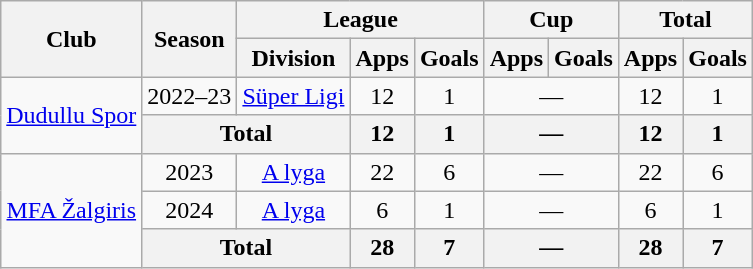<table class="wikitable" style="text-align:center">
<tr>
<th rowspan="2">Club</th>
<th rowspan="2">Season</th>
<th colspan="3">League</th>
<th colspan="2">Cup</th>
<th colspan="2">Total</th>
</tr>
<tr>
<th>Division</th>
<th>Apps</th>
<th>Goals</th>
<th>Apps</th>
<th>Goals</th>
<th>Apps</th>
<th>Goals</th>
</tr>
<tr>
<td rowspan="2"><a href='#'>Dudullu Spor</a></td>
<td>2022–23</td>
<td><a href='#'>Süper Ligi</a></td>
<td>12</td>
<td>1</td>
<td colspan=2>—</td>
<td>12</td>
<td>1</td>
</tr>
<tr>
<th colspan="2">Total</th>
<th>12</th>
<th>1</th>
<th colspan=2>—</th>
<th>12</th>
<th>1</th>
</tr>
<tr>
<td rowspan="3"><a href='#'>MFA Žalgiris</a></td>
<td>2023</td>
<td><a href='#'>A lyga</a></td>
<td>22</td>
<td>6</td>
<td colspan=2>—</td>
<td>22</td>
<td>6</td>
</tr>
<tr>
<td>2024</td>
<td><a href='#'>A lyga</a></td>
<td>6</td>
<td>1</td>
<td colspan=2>—</td>
<td>6</td>
<td>1</td>
</tr>
<tr>
<th colspan="2">Total</th>
<th>28</th>
<th>7</th>
<th colspan=2>—</th>
<th>28</th>
<th>7</th>
</tr>
</table>
